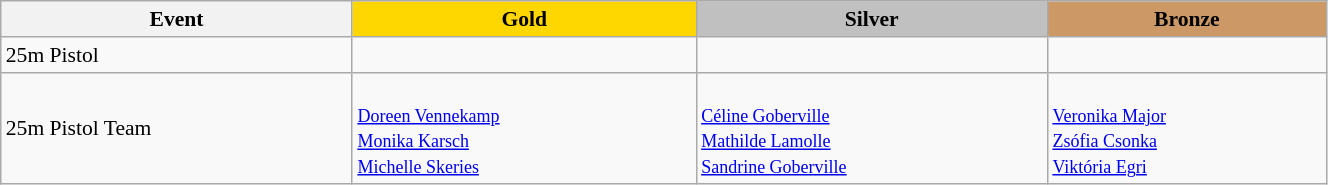<table class="wikitable" width=70% style="font-size:90%; text-align:left;">
<tr align=center>
<th>Event</th>
<td bgcolor=gold><strong>Gold</strong></td>
<td bgcolor=silver><strong>Silver</strong></td>
<td bgcolor=cc9966><strong>Bronze</strong></td>
</tr>
<tr>
<td>25m Pistol</td>
<td></td>
<td></td>
<td></td>
</tr>
<tr>
<td>25m Pistol Team</td>
<td><br><small><a href='#'>Doreen Vennekamp</a><br><a href='#'>Monika Karsch</a><br><a href='#'>Michelle Skeries</a></small></td>
<td><br><small><a href='#'>Céline Goberville</a><br><a href='#'>Mathilde Lamolle</a><br><a href='#'>Sandrine Goberville</a></small></td>
<td><br><small><a href='#'>Veronika Major</a><br><a href='#'>Zsófia Csonka</a><br><a href='#'>Viktória Egri</a></small></td>
</tr>
</table>
